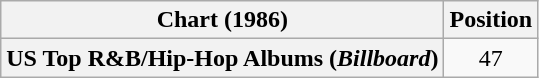<table class="wikitable plainrowheaders" style="text-align:center">
<tr>
<th scope="col">Chart (1986)</th>
<th scope="col">Position</th>
</tr>
<tr>
<th scope="row">US Top R&B/Hip-Hop Albums (<em>Billboard</em>)</th>
<td>47</td>
</tr>
</table>
